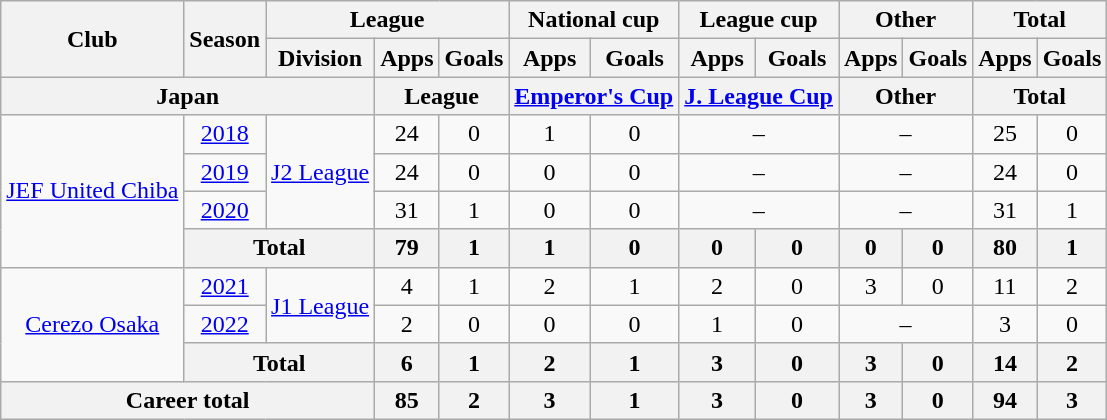<table class="wikitable" style="text-align:center">
<tr>
<th rowspan=2>Club</th>
<th rowspan=2>Season</th>
<th colspan=3>League</th>
<th colspan=2>National cup</th>
<th colspan=2>League cup</th>
<th colspan=2>Other</th>
<th colspan=2>Total</th>
</tr>
<tr>
<th>Division</th>
<th>Apps</th>
<th>Goals</th>
<th>Apps</th>
<th>Goals</th>
<th>Apps</th>
<th>Goals</th>
<th>Apps</th>
<th>Goals</th>
<th>Apps</th>
<th>Goals</th>
</tr>
<tr>
<th colspan=3>Japan</th>
<th colspan=2>League</th>
<th colspan=2><a href='#'>Emperor's Cup</a></th>
<th colspan=2><a href='#'>J. League Cup</a></th>
<th colspan=2>Other</th>
<th colspan=2>Total</th>
</tr>
<tr>
<td rowspan="4"><a href='#'>JEF United Chiba</a></td>
<td><a href='#'>2018</a></td>
<td rowspan="3"><a href='#'>J2 League</a></td>
<td>24</td>
<td>0</td>
<td>1</td>
<td>0</td>
<td colspan="2">–</td>
<td colspan="2">–</td>
<td>25</td>
<td>0</td>
</tr>
<tr>
<td><a href='#'>2019</a></td>
<td>24</td>
<td>0</td>
<td>0</td>
<td>0</td>
<td colspan="2">–</td>
<td colspan="2">–</td>
<td>24</td>
<td>0</td>
</tr>
<tr>
<td><a href='#'>2020</a></td>
<td>31</td>
<td>1</td>
<td>0</td>
<td>0</td>
<td colspan="2">–</td>
<td colspan="2">–</td>
<td>31</td>
<td>1</td>
</tr>
<tr>
<th colspan="2">Total</th>
<th>79</th>
<th>1</th>
<th>1</th>
<th>0</th>
<th>0</th>
<th>0</th>
<th>0</th>
<th>0</th>
<th>80</th>
<th>1</th>
</tr>
<tr>
<td rowspan="3"><a href='#'>Cerezo Osaka</a></td>
<td><a href='#'>2021</a></td>
<td rowspan="2"><a href='#'>J1 League</a></td>
<td>4</td>
<td>1</td>
<td>2</td>
<td>1</td>
<td>2</td>
<td>0</td>
<td>3</td>
<td>0</td>
<td>11</td>
<td>2</td>
</tr>
<tr>
<td><a href='#'>2022</a></td>
<td>2</td>
<td>0</td>
<td>0</td>
<td>0</td>
<td>1</td>
<td>0</td>
<td colspan="2">–</td>
<td>3</td>
<td>0</td>
</tr>
<tr>
<th colspan="2">Total</th>
<th>6</th>
<th>1</th>
<th>2</th>
<th>1</th>
<th>3</th>
<th>0</th>
<th>3</th>
<th>0</th>
<th>14</th>
<th>2</th>
</tr>
<tr>
<th colspan=3>Career total</th>
<th>85</th>
<th>2</th>
<th>3</th>
<th>1</th>
<th>3</th>
<th>0</th>
<th>3</th>
<th>0</th>
<th>94</th>
<th>3</th>
</tr>
</table>
